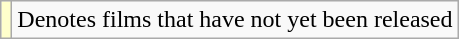<table class="wikitable">
<tr>
<td style="background:#FFFFCC;"></td>
<td>Denotes films that have not yet been released</td>
</tr>
</table>
